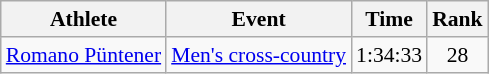<table class=wikitable style=font-size:90%;text-align:center>
<tr>
<th>Athlete</th>
<th>Event</th>
<th>Time</th>
<th>Rank</th>
</tr>
<tr align=center>
<td align=left><a href='#'>Romano Püntener</a></td>
<td align=left><a href='#'>Men's cross-country</a></td>
<td>1:34:33</td>
<td>28</td>
</tr>
</table>
